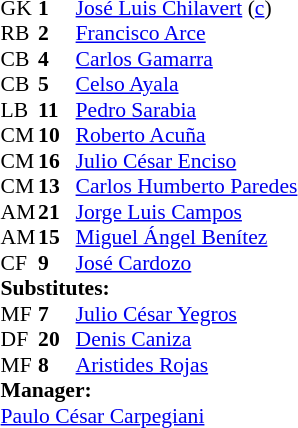<table cellspacing="0" cellpadding="0" style="font-size:90%; margin:auto;">
<tr>
<th width="25"></th>
<th width="25"></th>
</tr>
<tr>
<td>GK</td>
<td><strong>1</strong></td>
<td><a href='#'>José Luis Chilavert</a> (<a href='#'>c</a>)</td>
<td></td>
</tr>
<tr>
<td>RB</td>
<td><strong>2</strong></td>
<td><a href='#'>Francisco Arce</a></td>
<td></td>
</tr>
<tr>
<td>CB</td>
<td><strong>4</strong></td>
<td><a href='#'>Carlos Gamarra</a></td>
</tr>
<tr>
<td>CB</td>
<td><strong>5</strong></td>
<td><a href='#'>Celso Ayala</a></td>
</tr>
<tr>
<td>LB</td>
<td><strong>11</strong></td>
<td><a href='#'>Pedro Sarabia</a></td>
</tr>
<tr>
<td>CM</td>
<td><strong>10</strong></td>
<td><a href='#'>Roberto Acuña</a></td>
</tr>
<tr>
<td>CM</td>
<td><strong>16</strong></td>
<td><a href='#'>Julio César Enciso</a></td>
<td></td>
</tr>
<tr>
<td>CM</td>
<td><strong>13</strong></td>
<td><a href='#'>Carlos Humberto Paredes</a></td>
<td></td>
<td></td>
</tr>
<tr>
<td>AM</td>
<td><strong>21</strong></td>
<td><a href='#'>Jorge Luis Campos</a></td>
<td></td>
<td></td>
</tr>
<tr>
<td>AM</td>
<td><strong>15</strong></td>
<td><a href='#'>Miguel Ángel Benítez</a></td>
<td></td>
</tr>
<tr>
<td>CF</td>
<td><strong>9</strong></td>
<td><a href='#'>José Cardozo</a></td>
<td></td>
<td></td>
</tr>
<tr>
<td colspan=4><strong>Substitutes:</strong></td>
</tr>
<tr>
<td>MF</td>
<td><strong>7</strong></td>
<td><a href='#'>Julio César Yegros</a></td>
<td></td>
<td></td>
</tr>
<tr>
<td>DF</td>
<td><strong>20</strong></td>
<td><a href='#'>Denis Caniza</a></td>
<td></td>
<td></td>
</tr>
<tr>
<td>MF</td>
<td><strong>8</strong></td>
<td><a href='#'>Aristides Rojas</a></td>
<td></td>
<td></td>
</tr>
<tr>
<td colspan=4><strong>Manager:</strong></td>
</tr>
<tr>
<td colspan="4"> <a href='#'>Paulo César Carpegiani</a></td>
</tr>
</table>
